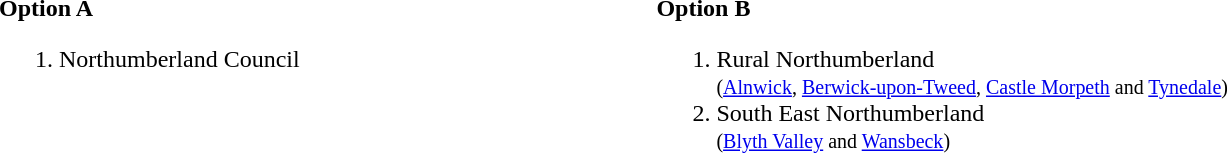<table border="0" cellpadding="2" width=100%>
<tr>
<td></td>
<td></td>
</tr>
<tr>
<td valign=top><strong>Option A</strong><br><ol><li>Northumberland Council</li></ol></td>
<td valign=top><strong>Option B</strong><br><ol><li>Rural Northumberland<br><small>(<a href='#'>Alnwick</a>, <a href='#'>Berwick-upon-Tweed</a>, <a href='#'>Castle Morpeth</a> and <a href='#'>Tynedale</a>)</small></li><li>South East Northumberland<br><small>(<a href='#'>Blyth Valley</a> and <a href='#'>Wansbeck</a>)</small></li></ol></td>
</tr>
</table>
